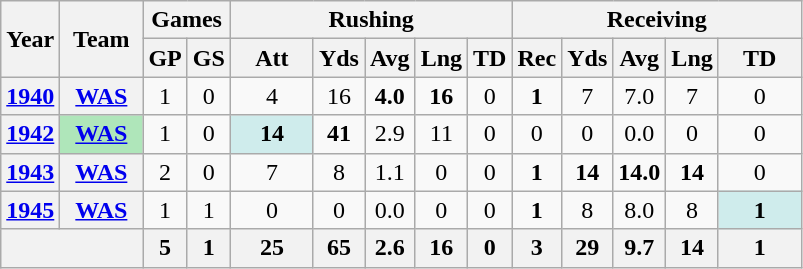<table class="wikitable" style="text-align:center;">
<tr>
<th rowspan="2">Year</th>
<th rowspan="2">Team</th>
<th colspan="2">Games</th>
<th colspan="5">Rushing</th>
<th colspan="5">Receiving</th>
</tr>
<tr>
<th>GP</th>
<th>GS</th>
<th>Att</th>
<th>Yds</th>
<th>Avg</th>
<th>Lng</th>
<th>TD</th>
<th>Rec</th>
<th>Yds</th>
<th>Avg</th>
<th>Lng</th>
<th>TD</th>
</tr>
<tr>
<th><a href='#'>1940</a></th>
<th><a href='#'>WAS</a></th>
<td>1</td>
<td>0</td>
<td>4</td>
<td>16</td>
<td><strong>4.0</strong></td>
<td><strong>16</strong></td>
<td>0</td>
<td><strong>1</strong></td>
<td>7</td>
<td>7.0</td>
<td>7</td>
<td>0</td>
</tr>
<tr>
<th><a href='#'>1942</a></th>
<th style="background:#afe6ba; width:3em;"><a href='#'>WAS</a></th>
<td>1</td>
<td>0</td>
<td style="background:#cfecec; width:3em;"><strong>14</strong></td>
<td><strong>41</strong></td>
<td>2.9</td>
<td>11</td>
<td>0</td>
<td>0</td>
<td>0</td>
<td>0.0</td>
<td>0</td>
<td>0</td>
</tr>
<tr>
<th><a href='#'>1943</a></th>
<th><a href='#'>WAS</a></th>
<td>2</td>
<td>0</td>
<td>7</td>
<td>8</td>
<td>1.1</td>
<td>0</td>
<td>0</td>
<td><strong>1</strong></td>
<td><strong>14</strong></td>
<td><strong>14.0</strong></td>
<td><strong>14</strong></td>
<td>0</td>
</tr>
<tr>
<th><a href='#'>1945</a></th>
<th><a href='#'>WAS</a></th>
<td>1</td>
<td>1</td>
<td>0</td>
<td>0</td>
<td>0.0</td>
<td>0</td>
<td>0</td>
<td><strong>1</strong></td>
<td>8</td>
<td>8.0</td>
<td>8</td>
<td style="background:#cfecec; width:3em;"><strong>1</strong></td>
</tr>
<tr>
<th colspan="2"></th>
<th>5</th>
<th>1</th>
<th>25</th>
<th>65</th>
<th>2.6</th>
<th>16</th>
<th>0</th>
<th>3</th>
<th>29</th>
<th>9.7</th>
<th>14</th>
<th>1</th>
</tr>
</table>
